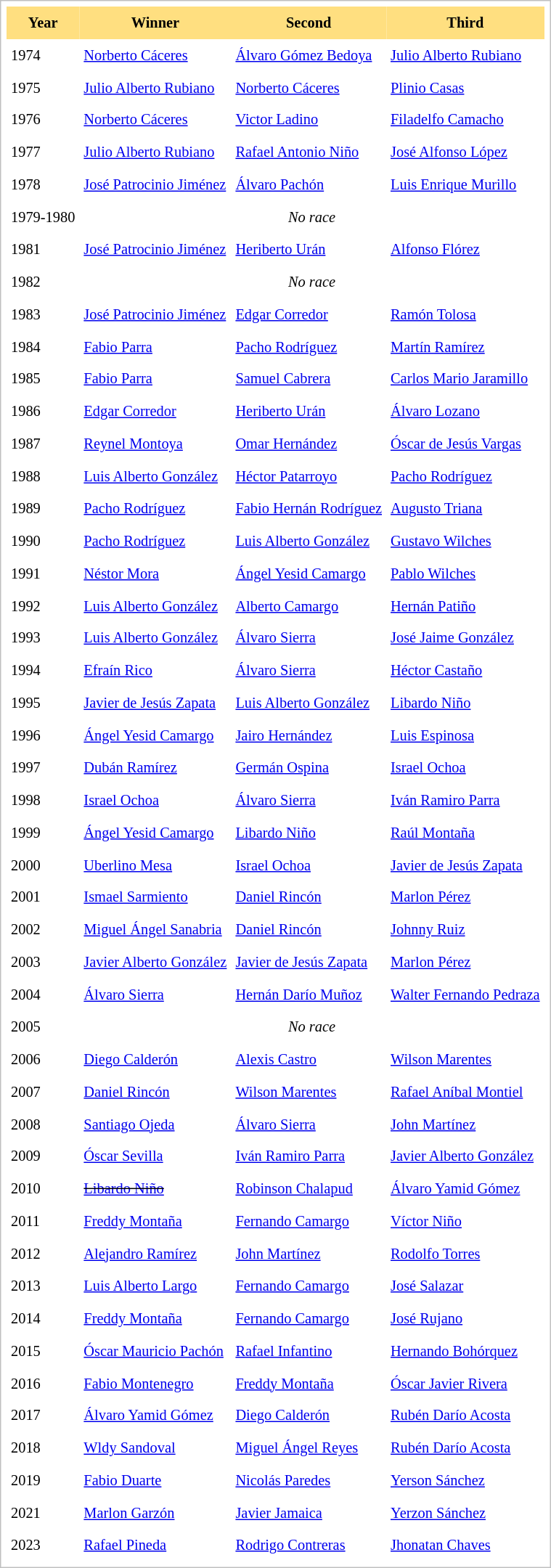<table cellpadding="4" cellspacing="0"  style="border: 1px solid silver; color: black; margin: 0 0 0.5em 0; background-color: white; padding: 5px; text-align: left; font-size:85%; vertical-align: top; line-height:1.6em;">
<tr>
<th scope=col; align="center" bgcolor="FFDF80">Year</th>
<th scope=col; align="center" bgcolor="FFDF80">Winner</th>
<th scope=col; align="center" bgcolor="FFDF80">Second</th>
<th scope=col; align="center" bgcolor="FFDF80">Third</th>
</tr>
<tr>
<td>1974</td>
<td> <a href='#'>Norberto Cáceres</a></td>
<td> <a href='#'>Álvaro Gómez Bedoya</a></td>
<td> <a href='#'>Julio Alberto Rubiano</a></td>
</tr>
<tr>
<td>1975</td>
<td> <a href='#'>Julio Alberto Rubiano</a></td>
<td> <a href='#'>Norberto Cáceres</a></td>
<td> <a href='#'>Plinio Casas</a></td>
</tr>
<tr>
<td>1976</td>
<td> <a href='#'>Norberto Cáceres</a></td>
<td> <a href='#'>Victor Ladino</a></td>
<td> <a href='#'>Filadelfo Camacho</a></td>
</tr>
<tr>
<td>1977</td>
<td> <a href='#'>Julio Alberto Rubiano</a></td>
<td> <a href='#'>Rafael Antonio Niño</a></td>
<td> <a href='#'>José Alfonso López</a></td>
</tr>
<tr>
<td>1978</td>
<td> <a href='#'>José Patrocinio Jiménez</a></td>
<td> <a href='#'>Álvaro Pachón</a></td>
<td> <a href='#'>Luis Enrique Murillo</a></td>
</tr>
<tr>
<td>1979-1980</td>
<td colspan="3" style="text-align:center;"><em>No race</em></td>
</tr>
<tr>
<td>1981</td>
<td> <a href='#'>José Patrocinio Jiménez</a></td>
<td> <a href='#'>Heriberto Urán</a></td>
<td> <a href='#'>Alfonso Flórez</a></td>
</tr>
<tr>
<td>1982</td>
<td colspan="3" style="text-align:center;"><em>No race</em></td>
</tr>
<tr>
<td>1983</td>
<td> <a href='#'>José Patrocinio Jiménez</a></td>
<td> <a href='#'>Edgar Corredor</a></td>
<td> <a href='#'>Ramón Tolosa</a></td>
</tr>
<tr>
<td>1984</td>
<td> <a href='#'>Fabio Parra</a></td>
<td> <a href='#'>Pacho Rodríguez</a></td>
<td> <a href='#'>Martín Ramírez</a></td>
</tr>
<tr>
<td>1985</td>
<td> <a href='#'>Fabio Parra</a></td>
<td> <a href='#'>Samuel Cabrera</a></td>
<td> <a href='#'>Carlos Mario Jaramillo</a></td>
</tr>
<tr>
<td>1986</td>
<td> <a href='#'>Edgar Corredor</a></td>
<td> <a href='#'>Heriberto Urán</a></td>
<td> <a href='#'>Álvaro Lozano</a></td>
</tr>
<tr>
<td>1987</td>
<td> <a href='#'>Reynel Montoya</a></td>
<td> <a href='#'>Omar Hernández</a></td>
<td> <a href='#'>Óscar de Jesús Vargas</a></td>
</tr>
<tr>
<td>1988</td>
<td> <a href='#'>Luis Alberto González</a></td>
<td> <a href='#'>Héctor Patarroyo</a></td>
<td> <a href='#'>Pacho Rodríguez</a></td>
</tr>
<tr>
<td>1989</td>
<td> <a href='#'>Pacho Rodríguez</a></td>
<td> <a href='#'>Fabio Hernán Rodríguez</a></td>
<td> <a href='#'>Augusto Triana</a></td>
</tr>
<tr>
<td>1990</td>
<td> <a href='#'>Pacho Rodríguez</a></td>
<td> <a href='#'>Luis Alberto González</a></td>
<td> <a href='#'>Gustavo Wilches</a></td>
</tr>
<tr>
<td>1991</td>
<td> <a href='#'>Néstor Mora</a></td>
<td> <a href='#'>Ángel Yesid Camargo</a></td>
<td> <a href='#'>Pablo Wilches</a></td>
</tr>
<tr>
<td>1992</td>
<td> <a href='#'>Luis Alberto González</a></td>
<td> <a href='#'>Alberto Camargo</a></td>
<td> <a href='#'>Hernán Patiño</a></td>
</tr>
<tr>
<td>1993</td>
<td> <a href='#'>Luis Alberto González</a></td>
<td> <a href='#'>Álvaro Sierra</a></td>
<td> <a href='#'>José Jaime González</a></td>
</tr>
<tr>
<td>1994</td>
<td> <a href='#'>Efraín Rico</a></td>
<td> <a href='#'>Álvaro Sierra</a></td>
<td> <a href='#'>Héctor Castaño</a></td>
</tr>
<tr>
<td>1995</td>
<td> <a href='#'>Javier de Jesús Zapata</a></td>
<td> <a href='#'>Luis Alberto González</a></td>
<td> <a href='#'>Libardo Niño</a></td>
</tr>
<tr>
<td>1996</td>
<td> <a href='#'>Ángel Yesid Camargo</a></td>
<td> <a href='#'>Jairo Hernández</a></td>
<td> <a href='#'>Luis Espinosa</a></td>
</tr>
<tr>
<td>1997</td>
<td> <a href='#'>Dubán Ramírez</a></td>
<td> <a href='#'>Germán Ospina</a></td>
<td> <a href='#'>Israel Ochoa</a></td>
</tr>
<tr>
<td>1998</td>
<td> <a href='#'>Israel Ochoa</a></td>
<td> <a href='#'>Álvaro Sierra</a></td>
<td> <a href='#'>Iván Ramiro Parra</a></td>
</tr>
<tr>
<td>1999</td>
<td> <a href='#'>Ángel Yesid Camargo</a></td>
<td> <a href='#'>Libardo Niño</a></td>
<td> <a href='#'>Raúl Montaña</a></td>
</tr>
<tr>
<td>2000</td>
<td> <a href='#'>Uberlino Mesa</a></td>
<td> <a href='#'>Israel Ochoa</a></td>
<td> <a href='#'>Javier de Jesús Zapata</a></td>
</tr>
<tr>
<td>2001</td>
<td> <a href='#'>Ismael Sarmiento</a></td>
<td> <a href='#'>Daniel Rincón</a></td>
<td> <a href='#'>Marlon Pérez</a></td>
</tr>
<tr>
<td>2002</td>
<td> <a href='#'>Miguel Ángel Sanabria</a></td>
<td> <a href='#'>Daniel Rincón</a></td>
<td> <a href='#'>Johnny Ruiz</a></td>
</tr>
<tr>
<td>2003</td>
<td> <a href='#'>Javier Alberto González</a></td>
<td> <a href='#'>Javier de Jesús Zapata</a></td>
<td> <a href='#'>Marlon Pérez</a></td>
</tr>
<tr>
<td>2004</td>
<td> <a href='#'>Álvaro Sierra</a></td>
<td> <a href='#'>Hernán Darío Muñoz</a></td>
<td> <a href='#'>Walter Fernando Pedraza</a></td>
</tr>
<tr>
<td>2005</td>
<td colspan="3" style="text-align:center;"><em>No race</em></td>
</tr>
<tr>
<td>2006</td>
<td> <a href='#'>Diego Calderón</a></td>
<td> <a href='#'>Alexis Castro</a></td>
<td> <a href='#'>Wilson Marentes</a></td>
</tr>
<tr>
<td>2007</td>
<td> <a href='#'>Daniel Rincón</a></td>
<td> <a href='#'>Wilson Marentes</a></td>
<td> <a href='#'>Rafael Aníbal Montiel</a></td>
</tr>
<tr>
<td>2008</td>
<td> <a href='#'>Santiago Ojeda</a></td>
<td> <a href='#'>Álvaro Sierra</a></td>
<td> <a href='#'>John Martínez</a></td>
</tr>
<tr>
<td>2009</td>
<td> <a href='#'>Óscar Sevilla</a></td>
<td> <a href='#'>Iván Ramiro Parra</a></td>
<td> <a href='#'>Javier Alberto González</a></td>
</tr>
<tr>
<td>2010</td>
<td> <s><a href='#'>Libardo Niño</a></s></td>
<td> <a href='#'>Robinson Chalapud</a></td>
<td> <a href='#'>Álvaro Yamid Gómez</a></td>
</tr>
<tr>
<td>2011</td>
<td> <a href='#'>Freddy Montaña</a></td>
<td> <a href='#'>Fernando Camargo</a></td>
<td> <a href='#'>Víctor Niño</a></td>
</tr>
<tr>
<td>2012</td>
<td> <a href='#'>Alejandro Ramírez</a></td>
<td> <a href='#'>John Martínez</a></td>
<td> <a href='#'>Rodolfo Torres</a></td>
</tr>
<tr>
<td>2013</td>
<td> <a href='#'>Luis Alberto Largo</a></td>
<td> <a href='#'>Fernando Camargo</a></td>
<td> <a href='#'>José Salazar</a></td>
</tr>
<tr>
<td>2014</td>
<td> <a href='#'>Freddy Montaña</a></td>
<td> <a href='#'>Fernando Camargo</a></td>
<td> <a href='#'>José Rujano</a></td>
</tr>
<tr>
<td>2015</td>
<td> <a href='#'>Óscar Mauricio Pachón</a></td>
<td> <a href='#'>Rafael Infantino</a></td>
<td> <a href='#'>Hernando Bohórquez</a></td>
</tr>
<tr>
<td>2016</td>
<td> <a href='#'>Fabio Montenegro</a></td>
<td> <a href='#'>Freddy Montaña</a></td>
<td> <a href='#'>Óscar Javier Rivera</a></td>
</tr>
<tr>
<td>2017</td>
<td> <a href='#'>Álvaro Yamid Gómez</a></td>
<td> <a href='#'>Diego Calderón</a></td>
<td> <a href='#'>Rubén Darío Acosta</a></td>
</tr>
<tr>
<td>2018</td>
<td> <a href='#'>Wldy Sandoval</a></td>
<td> <a href='#'>Miguel Ángel Reyes</a></td>
<td> <a href='#'>Rubén Darío Acosta</a></td>
</tr>
<tr>
<td>2019</td>
<td> <a href='#'>Fabio Duarte</a></td>
<td> <a href='#'>Nicolás Paredes</a></td>
<td> <a href='#'>Yerson Sánchez</a></td>
</tr>
<tr>
<td>2021</td>
<td> <a href='#'>Marlon Garzón</a></td>
<td> <a href='#'>Javier Jamaica</a></td>
<td> <a href='#'>Yerzon Sánchez</a></td>
</tr>
<tr>
<td>2023</td>
<td> <a href='#'>Rafael Pineda</a></td>
<td> <a href='#'>Rodrigo Contreras</a></td>
<td> <a href='#'>Jhonatan Chaves</a></td>
</tr>
</table>
